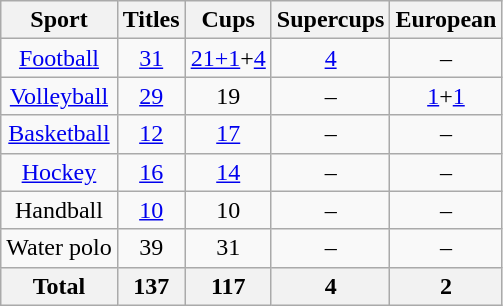<table class="wikitable" style="text-align:center; font-size:100%">
<tr>
<th>Sport</th>
<th>Titles</th>
<th>Cups</th>
<th>Supercups</th>
<th>European</th>
</tr>
<tr>
<td><a href='#'>Football</a></td>
<td><a href='#'>31</a></td>
<td><a href='#'>21+1</a>+<a href='#'>4</a></td>
<td><a href='#'>4</a></td>
<td>–</td>
</tr>
<tr>
<td><a href='#'>Volleyball</a></td>
<td><a href='#'>29</a></td>
<td>19</td>
<td>–</td>
<td><a href='#'>1</a>+<a href='#'>1</a></td>
</tr>
<tr>
<td><a href='#'>Basketball</a></td>
<td><a href='#'>12</a></td>
<td><a href='#'>17</a></td>
<td>–</td>
<td>–</td>
</tr>
<tr>
<td><a href='#'>Hockey</a></td>
<td><a href='#'>16</a></td>
<td><a href='#'>14</a></td>
<td>–</td>
<td>–</td>
</tr>
<tr>
<td>Handball</td>
<td><a href='#'>10</a></td>
<td>10</td>
<td>–</td>
<td>–</td>
</tr>
<tr>
<td>Water polo</td>
<td>39</td>
<td>31</td>
<td>–</td>
<td>–</td>
</tr>
<tr>
<th>Total</th>
<th>137</th>
<th>117</th>
<th>4</th>
<th>2</th>
</tr>
</table>
